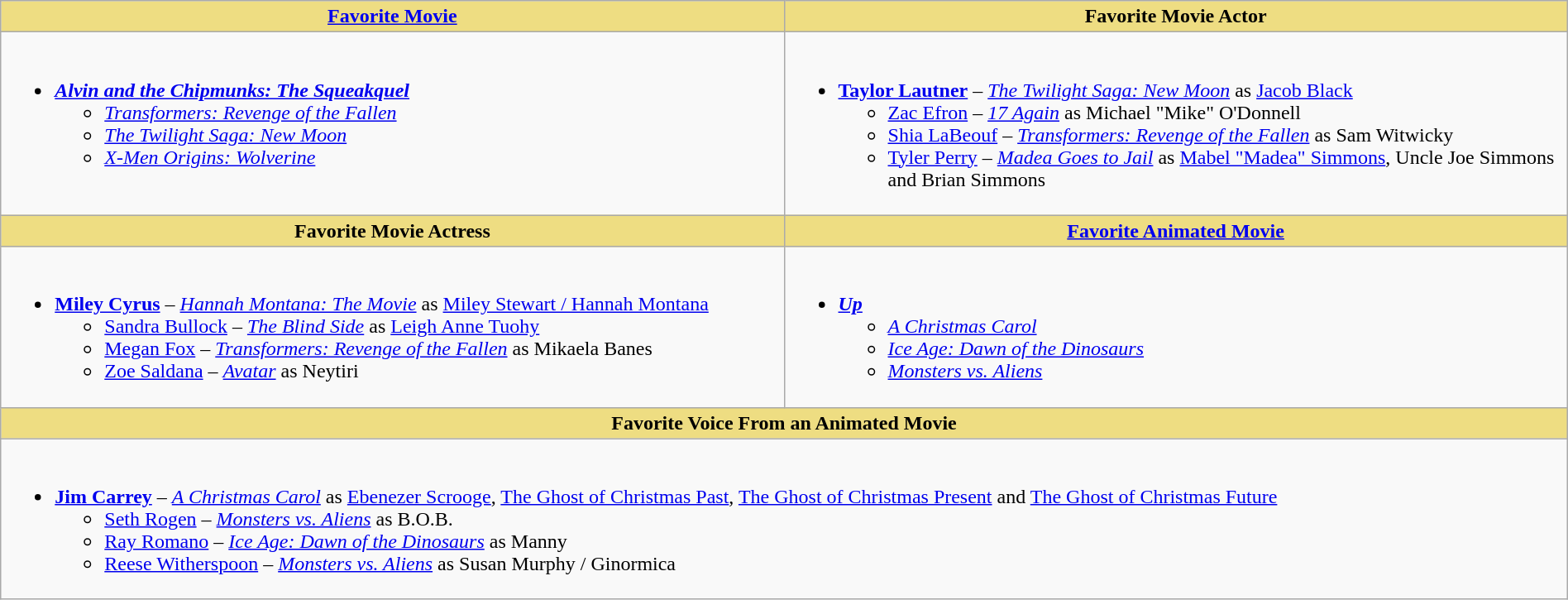<table class="wikitable" style="width:100%;">
<tr>
<th style="background:#EEDD82; width:50%"><a href='#'>Favorite Movie</a></th>
<th style="background:#EEDD82; width:50%">Favorite Movie Actor</th>
</tr>
<tr>
<td valign="top"><br><ul><li><strong><em><a href='#'>Alvin and the Chipmunks: The Squeakquel</a></em></strong><ul><li><em><a href='#'>Transformers: Revenge of the Fallen</a></em></li><li><em><a href='#'>The Twilight Saga: New Moon</a></em></li><li><em><a href='#'>X-Men Origins: Wolverine</a></em></li></ul></li></ul></td>
<td valign="top"><br><ul><li><strong><a href='#'>Taylor Lautner</a></strong> – <em><a href='#'>The Twilight Saga: New Moon</a></em> as <a href='#'>Jacob Black</a><ul><li><a href='#'>Zac Efron</a> – <em><a href='#'>17 Again</a></em> as Michael "Mike" O'Donnell</li><li><a href='#'>Shia LaBeouf</a> – <em><a href='#'>Transformers: Revenge of the Fallen</a></em> as Sam Witwicky</li><li><a href='#'>Tyler Perry</a> – <em><a href='#'>Madea Goes to Jail</a></em> as <a href='#'>Mabel "Madea" Simmons</a>, Uncle Joe Simmons and Brian Simmons</li></ul></li></ul></td>
</tr>
<tr>
<th style="background:#EEDD82; width:50%">Favorite Movie Actress</th>
<th style="background:#EEDD82; width:50%"><a href='#'>Favorite Animated Movie</a></th>
</tr>
<tr>
<td valign="top"><br><ul><li><strong><a href='#'>Miley Cyrus</a></strong> – <em><a href='#'>Hannah Montana: The Movie</a></em> as <a href='#'>Miley Stewart / Hannah Montana</a><ul><li><a href='#'>Sandra Bullock</a> – <em><a href='#'>The Blind Side</a></em> as <a href='#'>Leigh Anne Tuohy</a></li><li><a href='#'>Megan Fox</a> – <em><a href='#'>Transformers: Revenge of the Fallen</a></em> as Mikaela Banes</li><li><a href='#'>Zoe Saldana</a> – <em><a href='#'>Avatar</a></em> as Neytiri</li></ul></li></ul></td>
<td valign="top"><br><ul><li><strong><em><a href='#'>Up</a></em></strong><ul><li><em><a href='#'>A Christmas Carol</a></em></li><li><em><a href='#'>Ice Age: Dawn of the Dinosaurs</a></em></li><li><em><a href='#'>Monsters vs. Aliens</a></em></li></ul></li></ul></td>
</tr>
<tr>
<th style="background:#EEDD82;" colspan="2">Favorite Voice From an Animated Movie</th>
</tr>
<tr>
<td colspan="2" valign="top"><br><ul><li><strong><a href='#'>Jim Carrey</a></strong> – <em><a href='#'>A Christmas Carol</a></em> as <a href='#'>Ebenezer Scrooge</a>, <a href='#'>The Ghost of Christmas Past</a>, <a href='#'>The Ghost of Christmas Present</a> and <a href='#'>The Ghost of Christmas Future</a><ul><li><a href='#'>Seth Rogen</a> – <em><a href='#'>Monsters vs. Aliens</a></em> as B.O.B.</li><li><a href='#'>Ray Romano</a> – <em><a href='#'>Ice Age: Dawn of the Dinosaurs</a></em> as Manny</li><li><a href='#'>Reese Witherspoon</a> – <em><a href='#'>Monsters vs. Aliens</a></em> as Susan Murphy / Ginormica</li></ul></li></ul></td>
</tr>
</table>
